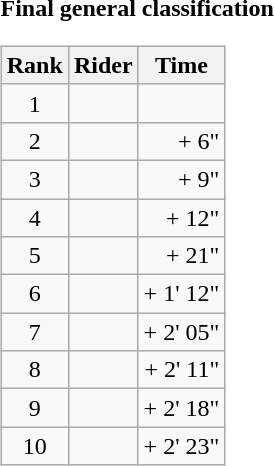<table>
<tr>
<td><strong>Final general classification</strong><br><table class="wikitable">
<tr>
<th scope="col">Rank</th>
<th scope="col">Rider</th>
<th scope="col">Time</th>
</tr>
<tr>
<td style="text-align:center;">1</td>
<td></td>
<td style="text-align:right;"></td>
</tr>
<tr>
<td style="text-align:center;">2</td>
<td></td>
<td style="text-align:right;">+ 6"</td>
</tr>
<tr>
<td style="text-align:center;">3</td>
<td></td>
<td style="text-align:right;">+ 9"</td>
</tr>
<tr>
<td style="text-align:center;">4</td>
<td></td>
<td style="text-align:right;">+ 12"</td>
</tr>
<tr>
<td style="text-align:center;">5</td>
<td></td>
<td style="text-align:right;">+ 21"</td>
</tr>
<tr>
<td style="text-align:center;">6</td>
<td></td>
<td style="text-align:right;">+ 1' 12"</td>
</tr>
<tr>
<td style="text-align:center;">7</td>
<td></td>
<td style="text-align:right;">+ 2' 05"</td>
</tr>
<tr>
<td style="text-align:center;">8</td>
<td></td>
<td style="text-align:right;">+ 2' 11"</td>
</tr>
<tr>
<td style="text-align:center;">9</td>
<td></td>
<td style="text-align:right;">+ 2' 18"</td>
</tr>
<tr>
<td style="text-align:center;">10</td>
<td></td>
<td style="text-align:right;">+ 2' 23"</td>
</tr>
</table>
</td>
</tr>
</table>
